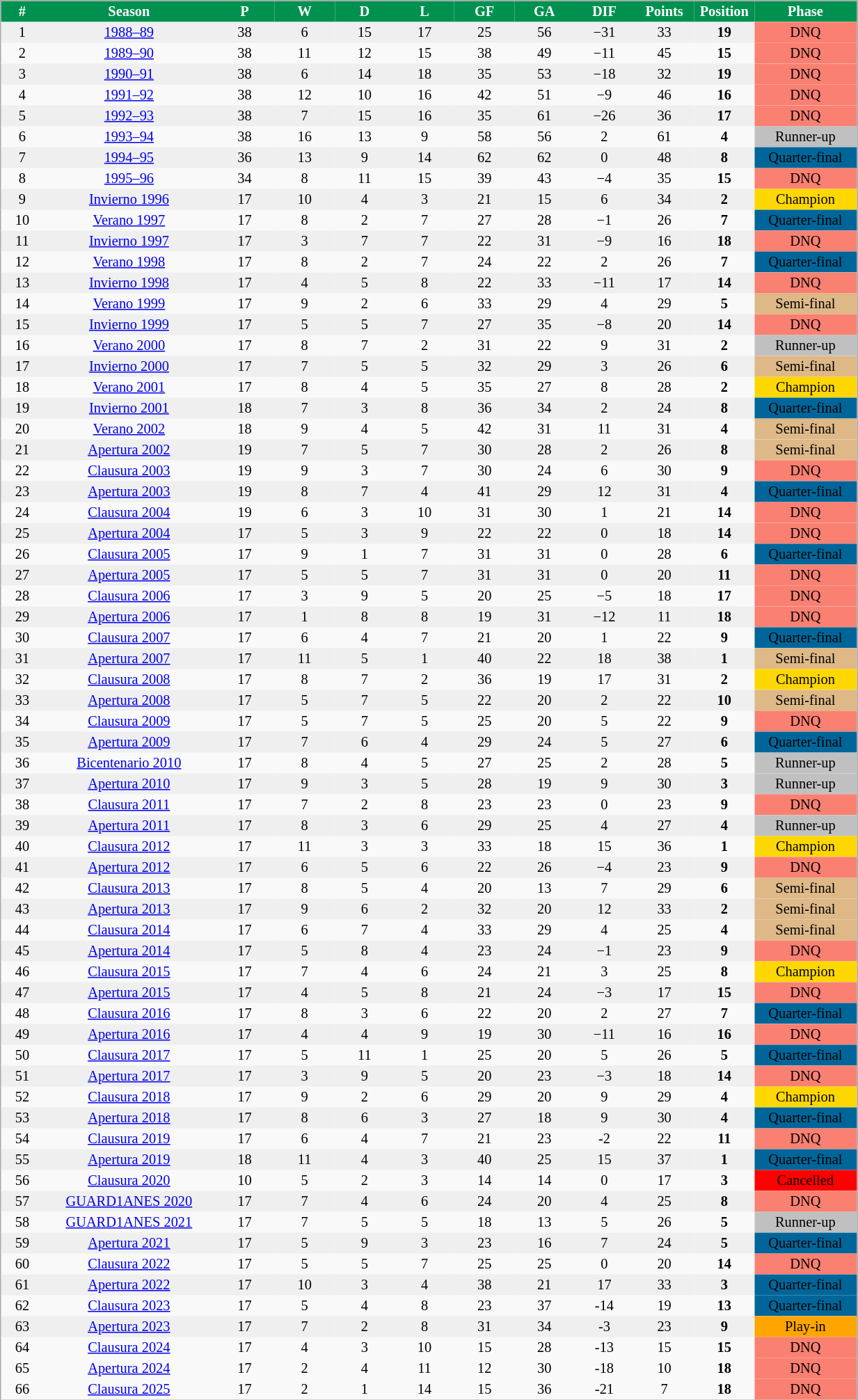<table class= border=0 width=65% cellpadding="2" cellspacing="0" style="background: #f9f9f9; border: 1px #aaa solid; border-collapse: collapse; font-size: 85%; text-align: left;">
<tr align=center bgcolor=#009150 style="color:white;">
<th width=5%>#</th>
<th width=20%>Season</th>
<th width=7%>P</th>
<th width=7%>W</th>
<th width=7%>D</th>
<th width=7%>L</th>
<th width=7%>GF</th>
<th width=7%>GA</th>
<th width=7%>DIF</th>
<th width=7%>Points</th>
<th width=7%>Position</th>
<th width=20%>Phase</th>
</tr>
<tr bgcolor=#EFEFEF align=center>
<td>1</td>
<td><a href='#'>1988–89</a></td>
<td>38</td>
<td>6</td>
<td>15</td>
<td>17</td>
<td>25</td>
<td>56</td>
<td>−31</td>
<td>33</td>
<td><strong>19</strong></td>
<td bgcolor=salmon>DNQ</td>
</tr>
<tr align=center>
<td>2</td>
<td><a href='#'>1989–90</a></td>
<td>38</td>
<td>11</td>
<td>12</td>
<td>15</td>
<td>38</td>
<td>49</td>
<td>−11</td>
<td>45</td>
<td><strong>15</strong></td>
<td bgcolor=salmon>DNQ</td>
</tr>
<tr bgcolor=#EFEFEF align=center>
<td>3</td>
<td><a href='#'>1990–91</a></td>
<td>38</td>
<td>6</td>
<td>14</td>
<td>18</td>
<td>35</td>
<td>53</td>
<td>−18</td>
<td>32</td>
<td><strong>19</strong></td>
<td bgcolor=salmon>DNQ</td>
</tr>
<tr align=center>
<td>4</td>
<td><a href='#'>1991–92</a></td>
<td>38</td>
<td>12</td>
<td>10</td>
<td>16</td>
<td>42</td>
<td>51</td>
<td>−9</td>
<td>46</td>
<td><strong>16</strong></td>
<td bgcolor=salmon>DNQ</td>
</tr>
<tr bgcolor=#EFEFEF align=center>
<td>5</td>
<td><a href='#'>1992–93</a></td>
<td>38</td>
<td>7</td>
<td>15</td>
<td>16</td>
<td>35</td>
<td>61</td>
<td>−26</td>
<td>36</td>
<td><strong>17</strong></td>
<td bgcolor=salmon>DNQ</td>
</tr>
<tr align=center>
<td>6</td>
<td><a href='#'>1993–94</a></td>
<td>38</td>
<td>16</td>
<td>13</td>
<td>9</td>
<td>58</td>
<td>56</td>
<td>2</td>
<td>61</td>
<td><strong>4</strong></td>
<td bgcolor=silver>Runner-up</td>
</tr>
<tr bgcolor=#EFEFEF align=center>
<td>7</td>
<td><a href='#'>1994–95</a></td>
<td>36</td>
<td>13</td>
<td>9</td>
<td>14</td>
<td>62</td>
<td>62</td>
<td>0</td>
<td>48</td>
<td><strong>8</strong></td>
<td bgcolor=#006699>Quarter-final</td>
</tr>
<tr align=center>
<td>8</td>
<td><a href='#'>1995–96</a></td>
<td>34</td>
<td>8</td>
<td>11</td>
<td>15</td>
<td>39</td>
<td>43</td>
<td>−4</td>
<td>35</td>
<td><strong>15</strong></td>
<td bgcolor=salmon>DNQ</td>
</tr>
<tr bgcolor=#EFEFEF align=center>
<td>9</td>
<td><a href='#'>Invierno 1996</a></td>
<td>17</td>
<td>10</td>
<td>4</td>
<td>3</td>
<td>21</td>
<td>15</td>
<td>6</td>
<td>34</td>
<td><strong>2</strong></td>
<td bgcolor=gold>Champion</td>
</tr>
<tr align=center>
<td>10</td>
<td><a href='#'>Verano 1997</a></td>
<td>17</td>
<td>8</td>
<td>2</td>
<td>7</td>
<td>27</td>
<td>28</td>
<td>−1</td>
<td>26</td>
<td><strong>7</strong></td>
<td bgcolor=#006699>Quarter-final</td>
</tr>
<tr bgcolor=#EFEFEF align=center>
<td>11</td>
<td><a href='#'>Invierno 1997</a></td>
<td>17</td>
<td>3</td>
<td>7</td>
<td>7</td>
<td>22</td>
<td>31</td>
<td>−9</td>
<td>16</td>
<td><strong>18</strong></td>
<td bgcolor=salmon>DNQ</td>
</tr>
<tr align=center>
<td>12</td>
<td><a href='#'>Verano 1998</a></td>
<td>17</td>
<td>8</td>
<td>2</td>
<td>7</td>
<td>24</td>
<td>22</td>
<td>2</td>
<td>26</td>
<td><strong>7</strong></td>
<td bgcolor=#006699>Quarter-final</td>
</tr>
<tr bgcolor=#EFEFEF align=center>
<td>13</td>
<td><a href='#'>Invierno 1998</a></td>
<td>17</td>
<td>4</td>
<td>5</td>
<td>8</td>
<td>22</td>
<td>33</td>
<td>−11</td>
<td>17</td>
<td><strong>14</strong></td>
<td bgcolor=salmon>DNQ</td>
</tr>
<tr align=center>
<td>14</td>
<td><a href='#'>Verano 1999</a></td>
<td>17</td>
<td>9</td>
<td>2</td>
<td>6</td>
<td>33</td>
<td>29</td>
<td>4</td>
<td>29</td>
<td><strong>5</strong></td>
<td bgcolor=#DEB887>Semi-final</td>
</tr>
<tr bgcolor=#EFEFEF align=center>
<td>15</td>
<td><a href='#'>Invierno 1999</a></td>
<td>17</td>
<td>5</td>
<td>5</td>
<td>7</td>
<td>27</td>
<td>35</td>
<td>−8</td>
<td>20</td>
<td><strong>14</strong></td>
<td bgcolor=salmon>DNQ</td>
</tr>
<tr align=center>
<td>16</td>
<td><a href='#'>Verano 2000</a></td>
<td>17</td>
<td>8</td>
<td>7</td>
<td>2</td>
<td>31</td>
<td>22</td>
<td>9</td>
<td>31</td>
<td><strong>2</strong></td>
<td bgcolor=silver>Runner-up</td>
</tr>
<tr bgcolor=#EFEFEF align=center>
<td>17</td>
<td><a href='#'>Invierno 2000</a></td>
<td>17</td>
<td>7</td>
<td>5</td>
<td>5</td>
<td>32</td>
<td>29</td>
<td>3</td>
<td>26</td>
<td><strong>6</strong></td>
<td bgcolor=#DEB887>Semi-final</td>
</tr>
<tr align=center>
<td>18</td>
<td><a href='#'>Verano 2001</a></td>
<td>17</td>
<td>8</td>
<td>4</td>
<td>5</td>
<td>35</td>
<td>27</td>
<td>8</td>
<td>28</td>
<td><strong>2</strong></td>
<td bgcolor=gold>Champion</td>
</tr>
<tr bgcolor=#EFEFEF align=center>
<td>19</td>
<td><a href='#'>Invierno 2001</a></td>
<td>18</td>
<td>7</td>
<td>3</td>
<td>8</td>
<td>36</td>
<td>34</td>
<td>2</td>
<td>24</td>
<td><strong>8</strong></td>
<td bgcolor=#006699>Quarter-final</td>
</tr>
<tr align=center>
<td>20</td>
<td><a href='#'>Verano 2002</a></td>
<td>18</td>
<td>9</td>
<td>4</td>
<td>5</td>
<td>42</td>
<td>31</td>
<td>11</td>
<td>31</td>
<td><strong>4</strong></td>
<td bgcolor=#DEB887>Semi-final</td>
</tr>
<tr bgcolor=#EFEFEF align=center>
<td>21</td>
<td><a href='#'>Apertura 2002</a></td>
<td>19</td>
<td>7</td>
<td>5</td>
<td>7</td>
<td>30</td>
<td>28</td>
<td>2</td>
<td>26</td>
<td><strong>8</strong></td>
<td bgcolor=#DEB887>Semi-final</td>
</tr>
<tr align=center>
<td>22</td>
<td><a href='#'>Clausura 2003</a></td>
<td>19</td>
<td>9</td>
<td>3</td>
<td>7</td>
<td>30</td>
<td>24</td>
<td>6</td>
<td>30</td>
<td><strong>9</strong></td>
<td bgcolor=salmon>DNQ</td>
</tr>
<tr bgcolor=#EFEFEF align=center>
<td>23</td>
<td><a href='#'>Apertura 2003</a></td>
<td>19</td>
<td>8</td>
<td>7</td>
<td>4</td>
<td>41</td>
<td>29</td>
<td>12</td>
<td>31</td>
<td><strong>4</strong></td>
<td bgcolor=#006699>Quarter-final</td>
</tr>
<tr align=center>
<td>24</td>
<td><a href='#'>Clausura 2004</a></td>
<td>19</td>
<td>6</td>
<td>3</td>
<td>10</td>
<td>31</td>
<td>30</td>
<td>1</td>
<td>21</td>
<td><strong>14</strong></td>
<td bgcolor=salmon>DNQ</td>
</tr>
<tr bgcolor=#EFEFEF align=center>
<td>25</td>
<td><a href='#'>Apertura 2004</a></td>
<td>17</td>
<td>5</td>
<td>3</td>
<td>9</td>
<td>22</td>
<td>22</td>
<td>0</td>
<td>18</td>
<td><strong>14</strong></td>
<td bgcolor=salmon>DNQ</td>
</tr>
<tr align=center>
<td>26</td>
<td><a href='#'>Clausura 2005</a></td>
<td>17</td>
<td>9</td>
<td>1</td>
<td>7</td>
<td>31</td>
<td>31</td>
<td>0</td>
<td>28</td>
<td><strong>6</strong></td>
<td bgcolor=#006699>Quarter-final</td>
</tr>
<tr bgcolor=#EFEFEF align=center>
<td>27</td>
<td><a href='#'>Apertura 2005</a></td>
<td>17</td>
<td>5</td>
<td>5</td>
<td>7</td>
<td>31</td>
<td>31</td>
<td>0</td>
<td>20</td>
<td><strong>11</strong></td>
<td bgcolor=salmon>DNQ</td>
</tr>
<tr align=center>
<td>28</td>
<td><a href='#'>Clausura 2006</a></td>
<td>17</td>
<td>3</td>
<td>9</td>
<td>5</td>
<td>20</td>
<td>25</td>
<td>−5</td>
<td>18</td>
<td><strong>17</strong></td>
<td bgcolor=salmon>DNQ</td>
</tr>
<tr bgcolor=#EFEFEF align=center>
<td>29</td>
<td><a href='#'>Apertura 2006</a></td>
<td>17</td>
<td>1</td>
<td>8</td>
<td>8</td>
<td>19</td>
<td>31</td>
<td>−12</td>
<td>11</td>
<td><strong>18</strong></td>
<td bgcolor=salmon>DNQ</td>
</tr>
<tr align=center>
<td>30</td>
<td><a href='#'>Clausura 2007</a></td>
<td>17</td>
<td>6</td>
<td>4</td>
<td>7</td>
<td>21</td>
<td>20</td>
<td>1</td>
<td>22</td>
<td><strong>9</strong></td>
<td bgcolor=#006699>Quarter-final</td>
</tr>
<tr bgcolor=#EFEFEF align=center>
<td>31</td>
<td><a href='#'>Apertura 2007</a></td>
<td>17</td>
<td>11</td>
<td>5</td>
<td>1</td>
<td>40</td>
<td>22</td>
<td>18</td>
<td>38</td>
<td><strong>1</strong></td>
<td bgcolor=#DEB887>Semi-final</td>
</tr>
<tr align=center>
<td>32</td>
<td><a href='#'>Clausura 2008</a></td>
<td>17</td>
<td>8</td>
<td>7</td>
<td>2</td>
<td>36</td>
<td>19</td>
<td>17</td>
<td>31</td>
<td><strong>2</strong></td>
<td bgcolor=gold>Champion</td>
</tr>
<tr bgcolor=#EFEFEF align=center>
<td>33</td>
<td><a href='#'>Apertura 2008</a></td>
<td>17</td>
<td>5</td>
<td>7</td>
<td>5</td>
<td>22</td>
<td>20</td>
<td>2</td>
<td>22</td>
<td><strong>10</strong></td>
<td bgcolor=#DEB887>Semi-final</td>
</tr>
<tr align=center>
<td>34</td>
<td><a href='#'>Clausura 2009</a></td>
<td>17</td>
<td>5</td>
<td>7</td>
<td>5</td>
<td>25</td>
<td>20</td>
<td>5</td>
<td>22</td>
<td><strong>9</strong></td>
<td bgcolor=salmon>DNQ</td>
</tr>
<tr bgcolor=#EFEFEF align=center>
<td>35</td>
<td><a href='#'>Apertura 2009</a></td>
<td>17</td>
<td>7</td>
<td>6</td>
<td>4</td>
<td>29</td>
<td>24</td>
<td>5</td>
<td>27</td>
<td><strong>6</strong></td>
<td bgcolor=#006699>Quarter-final</td>
</tr>
<tr align=center>
<td>36</td>
<td><a href='#'>Bicentenario 2010</a></td>
<td>17</td>
<td>8</td>
<td>4</td>
<td>5</td>
<td>27</td>
<td>25</td>
<td>2</td>
<td>28</td>
<td><strong>5</strong></td>
<td bgcolor=silver>Runner-up</td>
</tr>
<tr bgcolor=#EFEFEF align=center>
<td>37</td>
<td><a href='#'>Apertura 2010</a></td>
<td>17</td>
<td>9</td>
<td>3</td>
<td>5</td>
<td>28</td>
<td>19</td>
<td>9</td>
<td>30</td>
<td><strong>3</strong></td>
<td bgcolor=silver>Runner-up</td>
</tr>
<tr align=center>
<td>38</td>
<td><a href='#'>Clausura 2011</a></td>
<td>17</td>
<td>7</td>
<td>2</td>
<td>8</td>
<td>23</td>
<td>23</td>
<td>0</td>
<td>23</td>
<td><strong>9</strong></td>
<td bgcolor=salmon>DNQ</td>
</tr>
<tr bgcolor=#EFEFEF align=center>
<td>39</td>
<td><a href='#'>Apertura 2011</a></td>
<td>17</td>
<td>8</td>
<td>3</td>
<td>6</td>
<td>29</td>
<td>25</td>
<td>4</td>
<td>27</td>
<td><strong>4</strong></td>
<td bgcolor=silver>Runner-up</td>
</tr>
<tr align=center>
<td>40</td>
<td><a href='#'>Clausura 2012</a></td>
<td>17</td>
<td>11</td>
<td>3</td>
<td>3</td>
<td>33</td>
<td>18</td>
<td>15</td>
<td>36</td>
<td><strong>1</strong></td>
<td bgcolor=gold>Champion</td>
</tr>
<tr bgcolor=#EFEFEF align=center>
<td>41</td>
<td><a href='#'>Apertura 2012</a></td>
<td>17</td>
<td>6</td>
<td>5</td>
<td>6</td>
<td>22</td>
<td>26</td>
<td>−4</td>
<td>23</td>
<td><strong>9</strong></td>
<td bgcolor=salmon>DNQ</td>
</tr>
<tr align=center>
<td>42</td>
<td><a href='#'>Clausura 2013</a></td>
<td>17</td>
<td>8</td>
<td>5</td>
<td>4</td>
<td>20</td>
<td>13</td>
<td>7</td>
<td>29</td>
<td><strong>6</strong></td>
<td bgcolor=#DEB887>Semi-final</td>
</tr>
<tr bgcolor=#EFEFEF align=center>
<td>43</td>
<td><a href='#'>Apertura 2013</a></td>
<td>17</td>
<td>9</td>
<td>6</td>
<td>2</td>
<td>32</td>
<td>20</td>
<td>12</td>
<td>33</td>
<td><strong>2</strong></td>
<td bgcolor=#DEB887>Semi-final</td>
</tr>
<tr align=center>
<td>44</td>
<td><a href='#'>Clausura 2014</a></td>
<td>17</td>
<td>6</td>
<td>7</td>
<td>4</td>
<td>33</td>
<td>29</td>
<td>4</td>
<td>25</td>
<td><strong>4</strong></td>
<td bgcolor=#DEB887>Semi-final</td>
</tr>
<tr bgcolor=#EFEFEF align=center>
<td>45</td>
<td><a href='#'>Apertura 2014</a></td>
<td>17</td>
<td>5</td>
<td>8</td>
<td>4</td>
<td>23</td>
<td>24</td>
<td>−1</td>
<td>23</td>
<td><strong>9</strong></td>
<td bgcolor=salmon>DNQ</td>
</tr>
<tr align=center>
<td>46</td>
<td><a href='#'>Clausura 2015</a></td>
<td>17</td>
<td>7</td>
<td>4</td>
<td>6</td>
<td>24</td>
<td>21</td>
<td>3</td>
<td>25</td>
<td><strong>8</strong></td>
<td bgcolor=gold>Champion</td>
</tr>
<tr bgcolor=#EFEFEF align=center>
<td>47</td>
<td><a href='#'>Apertura 2015</a></td>
<td>17</td>
<td>4</td>
<td>5</td>
<td>8</td>
<td>21</td>
<td>24</td>
<td>−3</td>
<td>17</td>
<td><strong>15</strong></td>
<td bgcolor=salmon>DNQ</td>
</tr>
<tr align=center>
<td>48</td>
<td><a href='#'>Clausura 2016</a></td>
<td>17</td>
<td>8</td>
<td>3</td>
<td>6</td>
<td>22</td>
<td>20</td>
<td>2</td>
<td>27</td>
<td><strong>7</strong></td>
<td bgcolor=#006699>Quarter-final</td>
</tr>
<tr bgcolor=#EFEFEF align=center>
<td>49</td>
<td><a href='#'>Apertura 2016</a></td>
<td>17</td>
<td>4</td>
<td>4</td>
<td>9</td>
<td>19</td>
<td>30</td>
<td>−11</td>
<td>16</td>
<td><strong>16</strong></td>
<td bgcolor=salmon>DNQ</td>
</tr>
<tr align=center>
<td>50</td>
<td><a href='#'>Clausura 2017</a></td>
<td>17</td>
<td>5</td>
<td>11</td>
<td>1</td>
<td>25</td>
<td>20</td>
<td>5</td>
<td>26</td>
<td><strong>5</strong></td>
<td bgcolor=#006699>Quarter-final</td>
</tr>
<tr bgcolor=#EFEFEF align=center>
<td>51</td>
<td><a href='#'>Apertura 2017</a></td>
<td>17</td>
<td>3</td>
<td>9</td>
<td>5</td>
<td>20</td>
<td>23</td>
<td>−3</td>
<td>18</td>
<td><strong>14</strong></td>
<td bgcolor=salmon>DNQ</td>
</tr>
<tr align=center>
<td>52</td>
<td><a href='#'>Clausura 2018</a></td>
<td>17</td>
<td>9</td>
<td>2</td>
<td>6</td>
<td>29</td>
<td>20</td>
<td>9</td>
<td>29</td>
<td><strong>4</strong></td>
<td bgcolor=gold>Champion</td>
</tr>
<tr bgcolor=#009150 style="color:white;" align=center>
</tr>
<tr bgcolor=#EFEFEF align=center>
<td>53</td>
<td><a href='#'>Apertura 2018</a></td>
<td>17</td>
<td>8</td>
<td>6</td>
<td>3</td>
<td>27</td>
<td>18</td>
<td>9</td>
<td>30</td>
<td><strong>4</strong></td>
<td bgcolor=#006699>Quarter-final</td>
</tr>
<tr align=center>
<td>54</td>
<td><a href='#'>Clausura 2019</a></td>
<td>17</td>
<td>6</td>
<td>4</td>
<td>7</td>
<td>21</td>
<td>23</td>
<td>-2</td>
<td>22</td>
<td><strong>11</strong></td>
<td bgcolor=salmon>DNQ</td>
</tr>
<tr bgcolor=#009150 style="color:white;" align=center>
</tr>
<tr bgcolor=#EFEFEF align=center>
<td>55</td>
<td><a href='#'>Apertura 2019</a></td>
<td>18</td>
<td>11</td>
<td>4</td>
<td>3</td>
<td>40</td>
<td>25</td>
<td>15</td>
<td>37</td>
<td><strong>1</strong></td>
<td bgcolor=#006699>Quarter-final</td>
</tr>
<tr align=center>
<td>56</td>
<td><a href='#'>Clausura 2020</a></td>
<td>10</td>
<td>5</td>
<td>2</td>
<td>3</td>
<td>14</td>
<td>14</td>
<td>0</td>
<td>17</td>
<td><strong>3</strong></td>
<td bgcolor=red>Cancelled</td>
</tr>
<tr bgcolor=#009150 style="color:white;" align=center>
</tr>
<tr bgcolor=#EFEFEF align=center>
<td>57</td>
<td><a href='#'>GUARD1ANES 2020</a></td>
<td>17</td>
<td>7</td>
<td>4</td>
<td>6</td>
<td>24</td>
<td>20</td>
<td>4</td>
<td>25</td>
<td><strong>8</strong></td>
<td bgcolor=salmon>DNQ</td>
</tr>
<tr bgcolor=#009150 style="color:white;" align=center>
</tr>
<tr align=center>
<td>58</td>
<td><a href='#'>GUARD1ANES 2021</a></td>
<td>17</td>
<td>7</td>
<td>5</td>
<td>5</td>
<td>18</td>
<td>13</td>
<td>5</td>
<td>26</td>
<td><strong>5</strong></td>
<td bgcolor=silver>Runner-up</td>
</tr>
<tr bgcolor=#009150 style="color:white;" align=center>
</tr>
<tr bgcolor=#EFEFEF align=center>
<td>59</td>
<td><a href='#'>Apertura 2021</a></td>
<td>17</td>
<td>5</td>
<td>9</td>
<td>3</td>
<td>23</td>
<td>16</td>
<td>7</td>
<td>24</td>
<td><strong>5</strong></td>
<td bgcolor=#006699>Quarter-final</td>
</tr>
<tr bgcolor=#009150 style="color:white;" align=center>
</tr>
<tr align=center>
<td>60</td>
<td><a href='#'>Clausura 2022</a></td>
<td>17</td>
<td>5</td>
<td>5</td>
<td>7</td>
<td>25</td>
<td>25</td>
<td>0</td>
<td>20</td>
<td><strong>14</strong></td>
<td bgcolor=salmon>DNQ</td>
</tr>
<tr bgcolor=#009150 style="color:white;" align=center>
</tr>
<tr bgcolor=#EFEFEF align=center>
<td>61</td>
<td><a href='#'>Apertura 2022</a></td>
<td>17</td>
<td>10</td>
<td>3</td>
<td>4</td>
<td>38</td>
<td>21</td>
<td>17</td>
<td>33</td>
<td><strong>3</strong></td>
<td bgcolor=#006699>Quarter-final</td>
</tr>
<tr bgcolor=#009150 style="color:white;" align=center>
</tr>
<tr align=center>
<td>62</td>
<td><a href='#'>Clausura 2023</a></td>
<td>17</td>
<td>5</td>
<td>4</td>
<td>8</td>
<td>23</td>
<td>37</td>
<td>-14</td>
<td>19</td>
<td><strong>13</strong></td>
<td bgcolor=#006699>Quarter-final</td>
</tr>
<tr bgcolor=#009150 style="color:white;" align=center>
</tr>
<tr bgcolor=#EFEFEF align=center>
<td>63</td>
<td><a href='#'>Apertura 2023</a></td>
<td>17</td>
<td>7</td>
<td>2</td>
<td>8</td>
<td>31</td>
<td>34</td>
<td>-3</td>
<td>23</td>
<td><strong>9</strong></td>
<td bgcolor=Orange>Play-in</td>
</tr>
<tr bgcolor=#009150 style="color:white;" align=center>
</tr>
<tr align=center>
<td>64</td>
<td><a href='#'>Clausura 2024</a></td>
<td>17</td>
<td>4</td>
<td>3</td>
<td>10</td>
<td>15</td>
<td>28</td>
<td>-13</td>
<td>15</td>
<td><strong>15</strong></td>
<td bgcolor=Salmon>DNQ</td>
</tr>
<tr bgcolor=#009150 style="color:white;" align=center>
</tr>
<tr bgolor=#EFEFEF align=center>
<td>65</td>
<td><a href='#'>Apertura 2024</a></td>
<td>17</td>
<td>2</td>
<td>4</td>
<td>11</td>
<td>12</td>
<td>30</td>
<td>-18</td>
<td>10</td>
<td><strong>18</strong></td>
<td bgcolor=Salmon>DNQ</td>
</tr>
<tr bgcolor=#009150 style="color:white;" align=center>
</tr>
<tr align=center>
<td>66</td>
<td><a href='#'>Clausura 2025</a></td>
<td>17</td>
<td>2</td>
<td>1</td>
<td>14</td>
<td>15</td>
<td>36</td>
<td>-21</td>
<td>7</td>
<td><strong>18</strong></td>
<td bgcolor=Salmon>DNQ</td>
</tr>
<tr bgcolor=#009150 style="color:white;" align=center>
</tr>
<tr bgcolor=#EFEFEF align=center|  ||>
</tr>
</table>
